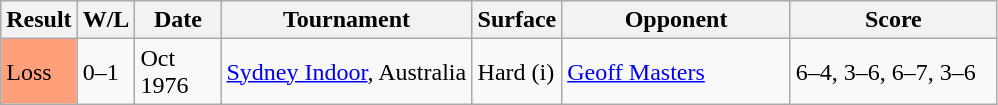<table class="sortable wikitable">
<tr>
<th style="width:40px">Result</th>
<th style="width:30px" class="unsortable">W/L</th>
<th style="width:50px">Date</th>
<th style="width:160px">Tournament</th>
<th style="width:50px">Surface</th>
<th style="width:145px">Opponent</th>
<th style="width:130px" class="unsortable">Score</th>
</tr>
<tr>
<td style="background:#ffa07a;">Loss</td>
<td>0–1</td>
<td>Oct 1976</td>
<td><a href='#'>Sydney Indoor</a>, Australia</td>
<td>Hard (i)</td>
<td> <a href='#'>Geoff Masters</a></td>
<td>6–4, 3–6, 6–7, 3–6</td>
</tr>
</table>
